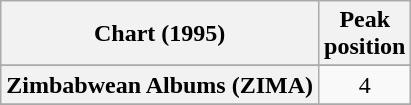<table class="wikitable sortable plainrowheaders" style="text-align:center">
<tr>
<th scope="col">Chart (1995)</th>
<th scope="col">Peak<br> position</th>
</tr>
<tr>
</tr>
<tr>
</tr>
<tr>
</tr>
<tr>
</tr>
<tr>
<th scope="row">Zimbabwean Albums (ZIMA)</th>
<td align="center">4</td>
</tr>
<tr>
</tr>
</table>
